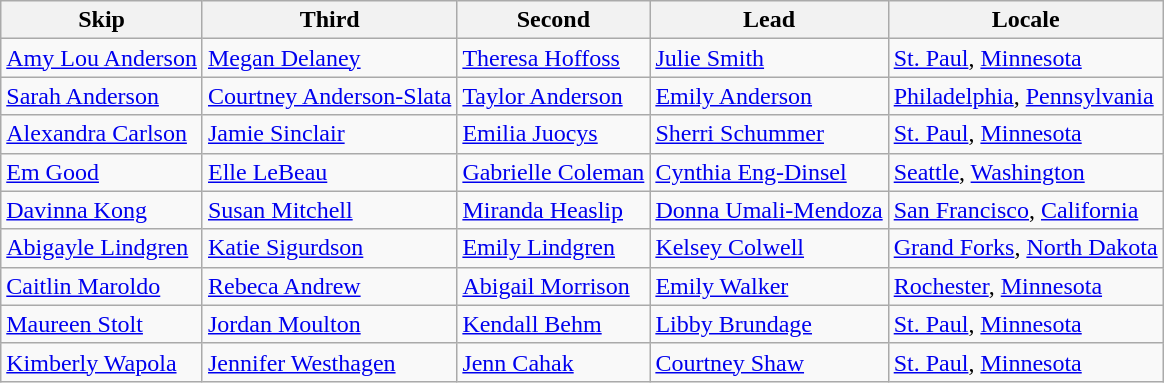<table class=wikitable>
<tr>
<th>Skip</th>
<th>Third</th>
<th>Second</th>
<th>Lead</th>
<th>Locale</th>
</tr>
<tr>
<td><a href='#'>Amy Lou Anderson</a></td>
<td><a href='#'>Megan Delaney</a></td>
<td><a href='#'>Theresa Hoffoss</a></td>
<td><a href='#'>Julie Smith</a></td>
<td> <a href='#'>St. Paul</a>, <a href='#'>Minnesota</a></td>
</tr>
<tr>
<td><a href='#'>Sarah Anderson</a></td>
<td><a href='#'>Courtney Anderson-Slata</a></td>
<td><a href='#'>Taylor Anderson</a></td>
<td><a href='#'>Emily Anderson</a></td>
<td> <a href='#'>Philadelphia</a>, <a href='#'>Pennsylvania</a></td>
</tr>
<tr>
<td><a href='#'>Alexandra Carlson</a></td>
<td><a href='#'>Jamie Sinclair</a></td>
<td><a href='#'>Emilia Juocys</a></td>
<td><a href='#'>Sherri Schummer</a></td>
<td> <a href='#'>St. Paul</a>, <a href='#'>Minnesota</a></td>
</tr>
<tr>
<td><a href='#'>Em Good</a></td>
<td><a href='#'>Elle LeBeau</a></td>
<td><a href='#'>Gabrielle Coleman</a></td>
<td><a href='#'>Cynthia Eng-Dinsel</a></td>
<td> <a href='#'>Seattle</a>, <a href='#'>Washington</a></td>
</tr>
<tr>
<td><a href='#'>Davinna Kong</a></td>
<td><a href='#'>Susan Mitchell</a></td>
<td><a href='#'>Miranda Heaslip</a></td>
<td><a href='#'>Donna Umali-Mendoza</a></td>
<td> <a href='#'>San Francisco</a>, <a href='#'>California</a></td>
</tr>
<tr>
<td><a href='#'>Abigayle Lindgren</a></td>
<td><a href='#'>Katie Sigurdson</a></td>
<td><a href='#'>Emily Lindgren</a></td>
<td><a href='#'>Kelsey Colwell</a></td>
<td> <a href='#'>Grand Forks</a>, <a href='#'>North Dakota</a></td>
</tr>
<tr>
<td><a href='#'>Caitlin Maroldo</a></td>
<td><a href='#'>Rebeca Andrew</a></td>
<td><a href='#'>Abigail Morrison</a></td>
<td><a href='#'>Emily Walker</a></td>
<td> <a href='#'>Rochester</a>, <a href='#'>Minnesota</a></td>
</tr>
<tr>
<td><a href='#'>Maureen Stolt</a></td>
<td><a href='#'>Jordan Moulton</a></td>
<td><a href='#'>Kendall Behm</a></td>
<td><a href='#'>Libby Brundage</a></td>
<td> <a href='#'>St. Paul</a>, <a href='#'>Minnesota</a></td>
</tr>
<tr>
<td><a href='#'>Kimberly Wapola</a></td>
<td><a href='#'>Jennifer Westhagen</a></td>
<td><a href='#'>Jenn Cahak</a></td>
<td><a href='#'>Courtney Shaw</a></td>
<td> <a href='#'>St. Paul</a>, <a href='#'>Minnesota</a></td>
</tr>
</table>
